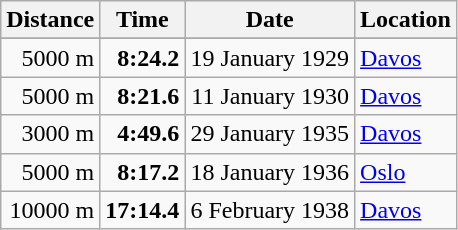<table class="wikitable">
<tr>
<th>Distance</th>
<th>Time</th>
<th>Date</th>
<th>Location</th>
</tr>
<tr>
</tr>
<tr align="right">
<td>5000 m</td>
<td><strong>8:24.2</strong></td>
<td>19 January 1929</td>
<td align="left"><a href='#'>Davos</a></td>
</tr>
<tr align="right">
<td>5000 m</td>
<td><strong>8:21.6</strong></td>
<td>11 January 1930</td>
<td align="left"><a href='#'>Davos</a></td>
</tr>
<tr align="right">
<td>3000 m</td>
<td><strong>4:49.6</strong></td>
<td>29 January 1935</td>
<td align="left"><a href='#'>Davos</a></td>
</tr>
<tr align="right">
<td>5000 m</td>
<td><strong>8:17.2</strong></td>
<td>18 January 1936</td>
<td align="left"><a href='#'>Oslo</a></td>
</tr>
<tr align="right">
<td>10000 m</td>
<td><strong>17:14.4</strong></td>
<td>6 February 1938</td>
<td align="left"><a href='#'>Davos</a></td>
</tr>
</table>
